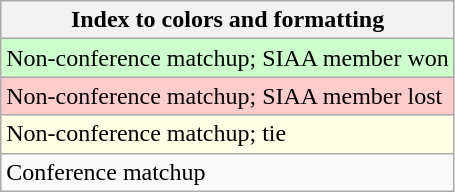<table class="wikitable">
<tr>
<th>Index to colors and formatting</th>
</tr>
<tr bgcolor=#ccffcc>
<td>Non-conference matchup; SIAA member won</td>
</tr>
<tr bgcolor=#ffcccc>
<td>Non-conference matchup; SIAA member lost</td>
</tr>
<tr bgcolor=#ffffe6>
<td>Non-conference matchup; tie</td>
</tr>
<tr>
<td>Conference matchup</td>
</tr>
</table>
